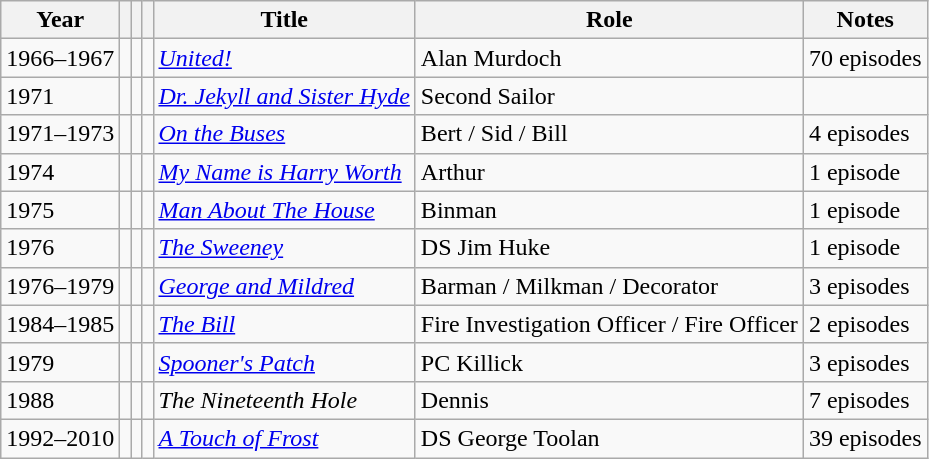<table class = "wikitable">
<tr>
<th>Year</th>
<th></th>
<th></th>
<th></th>
<th>Title</th>
<th>Role</th>
<th>Notes</th>
</tr>
<tr>
<td>1966–1967</td>
<td></td>
<td></td>
<td></td>
<td><em><a href='#'>United!</a></em></td>
<td>Alan Murdoch</td>
<td>70 episodes</td>
</tr>
<tr>
<td>1971</td>
<td></td>
<td></td>
<td></td>
<td><em><a href='#'>Dr. Jekyll and Sister Hyde</a></em></td>
<td>Second Sailor</td>
<td></td>
</tr>
<tr>
<td>1971–1973</td>
<td></td>
<td></td>
<td></td>
<td><em><a href='#'>On the Buses</a></em></td>
<td>Bert / Sid / Bill</td>
<td>4 episodes</td>
</tr>
<tr>
<td>1974</td>
<td></td>
<td></td>
<td></td>
<td><em><a href='#'>My Name is Harry Worth</a></em></td>
<td>Arthur</td>
<td>1 episode</td>
</tr>
<tr>
<td>1975</td>
<td></td>
<td></td>
<td></td>
<td><em><a href='#'>Man About The House</a></em></td>
<td>Binman</td>
<td>1 episode</td>
</tr>
<tr>
<td>1976</td>
<td></td>
<td></td>
<td></td>
<td><em><a href='#'>The Sweeney</a></em></td>
<td>DS Jim Huke</td>
<td>1 episode</td>
</tr>
<tr>
<td>1976–1979</td>
<td></td>
<td></td>
<td></td>
<td><em><a href='#'>George and Mildred</a></em></td>
<td>Barman / Milkman / Decorator</td>
<td>3 episodes</td>
</tr>
<tr>
<td>1984–1985</td>
<td></td>
<td></td>
<td></td>
<td><em><a href='#'>The Bill</a></em></td>
<td>Fire Investigation Officer / Fire Officer</td>
<td>2 episodes</td>
</tr>
<tr>
<td>1979</td>
<td></td>
<td></td>
<td></td>
<td><em><a href='#'>Spooner's Patch</a></em></td>
<td>PC Killick</td>
<td>3 episodes</td>
</tr>
<tr>
<td>1988</td>
<td></td>
<td></td>
<td></td>
<td><em>The Nineteenth Hole</em></td>
<td>Dennis</td>
<td>7 episodes</td>
</tr>
<tr>
<td>1992–2010</td>
<td></td>
<td></td>
<td></td>
<td><em><a href='#'>A Touch of Frost</a></em></td>
<td>DS George Toolan</td>
<td>39 episodes</td>
</tr>
</table>
